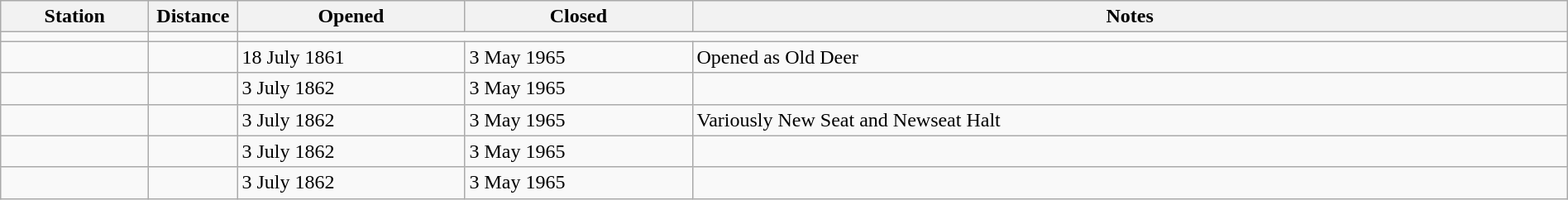<table class="wikitable" style="width:100%; margin-right:0;">
<tr>
<th scope="col" style="width:7em; text-align:center;">Station</th>
<th scope="col" style="width:4em; text-align:center;">Distance</th>
<th scope="col" style="width:11em;">Opened</th>
<th scope="col" style="width:11em;">Closed</th>
<th scope="col" class="unsortable">Notes</th>
</tr>
<tr>
<td></td>
<td></td>
<td colspan=3><strong></strong></td>
</tr>
<tr>
<td></td>
<td></td>
<td>18 July 1861</td>
<td>3 May 1965</td>
<td>Opened as Old Deer</td>
</tr>
<tr>
<td></td>
<td></td>
<td>3 July 1862</td>
<td>3 May 1965</td>
<td></td>
</tr>
<tr>
<td></td>
<td></td>
<td>3 July 1862</td>
<td>3 May 1965</td>
<td>Variously New Seat and Newseat Halt</td>
</tr>
<tr>
<td></td>
<td></td>
<td>3 July 1862</td>
<td>3 May 1965</td>
<td></td>
</tr>
<tr>
<td></td>
<td></td>
<td>3 July 1862</td>
<td>3 May 1965</td>
<td></td>
</tr>
</table>
